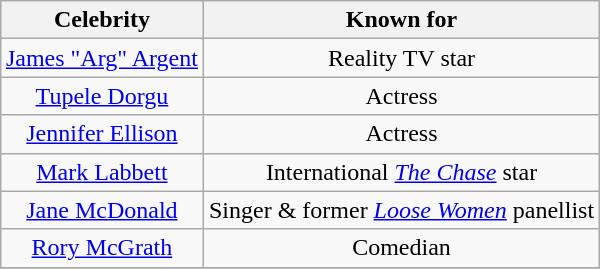<table class="wikitable unsortable" style="text-align:center; margin:auto; width-height:100%;">
<tr>
<th scope="col">Celebrity</th>
<th scope="col">Known for</th>
</tr>
<tr>
<td><a href='#'>James "Arg" Argent</a></td>
<td>Reality TV star</td>
</tr>
<tr>
<td><a href='#'>Tupele Dorgu</a></td>
<td>Actress</td>
</tr>
<tr>
<td><a href='#'>Jennifer Ellison</a></td>
<td>Actress</td>
</tr>
<tr>
<td><a href='#'>Mark Labbett</a></td>
<td>International <em><a href='#'>The Chase</a></em> star</td>
</tr>
<tr>
<td><a href='#'>Jane McDonald</a></td>
<td>Singer & former <em><a href='#'>Loose Women</a></em> panellist</td>
</tr>
<tr>
<td><a href='#'>Rory McGrath</a></td>
<td>Comedian</td>
</tr>
<tr>
</tr>
</table>
